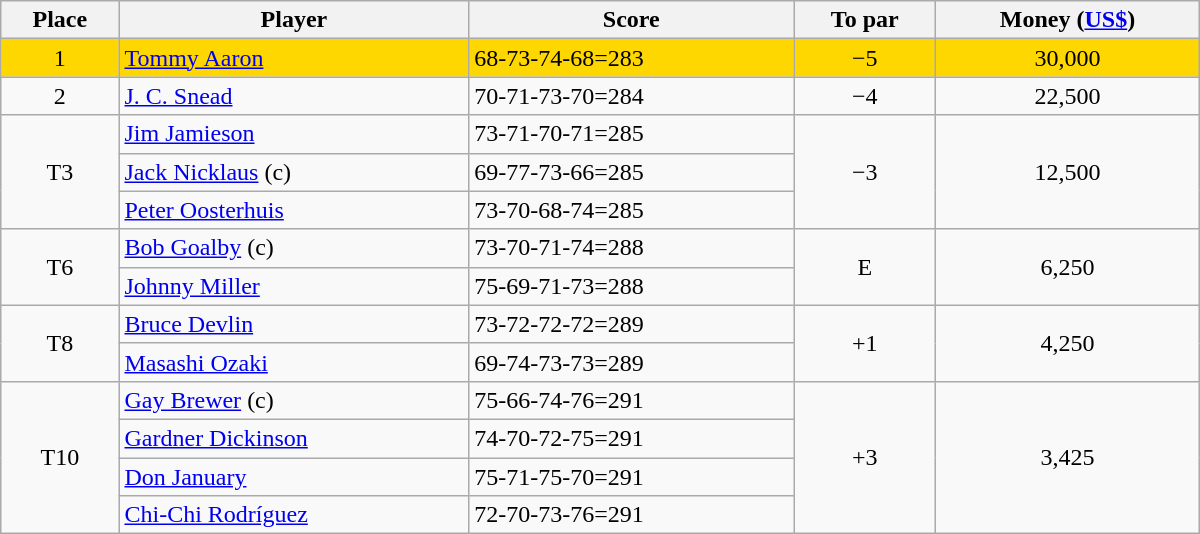<table class="wikitable" style="width:50em; margin-bottom:0">
<tr>
<th>Place</th>
<th>Player</th>
<th>Score</th>
<th>To par</th>
<th>Money (<a href='#'>US$</a>)</th>
</tr>
<tr style="background:gold">
<td align=center>1</td>
<td> <a href='#'>Tommy Aaron</a></td>
<td>68-73-74-68=283</td>
<td align=center>−5</td>
<td align=center>30,000</td>
</tr>
<tr>
<td align=center>2</td>
<td> <a href='#'>J. C. Snead</a></td>
<td>70-71-73-70=284</td>
<td align=center>−4</td>
<td align=center>22,500</td>
</tr>
<tr>
<td rowspan=3 align=center>T3</td>
<td> <a href='#'>Jim Jamieson</a></td>
<td>73-71-70-71=285</td>
<td rowspan=3 align=center>−3</td>
<td rowspan=3 align=center>12,500</td>
</tr>
<tr>
<td> <a href='#'>Jack Nicklaus</a> (c)</td>
<td>69-77-73-66=285</td>
</tr>
<tr>
<td> <a href='#'>Peter Oosterhuis</a></td>
<td>73-70-68-74=285</td>
</tr>
<tr>
<td rowspan=2 align=center>T6</td>
<td> <a href='#'>Bob Goalby</a> (c)</td>
<td>73-70-71-74=288</td>
<td rowspan=2 align=center>E</td>
<td rowspan=2 align=center>6,250</td>
</tr>
<tr>
<td> <a href='#'>Johnny Miller</a></td>
<td>75-69-71-73=288</td>
</tr>
<tr>
<td rowspan=2 align=center>T8</td>
<td> <a href='#'>Bruce Devlin</a></td>
<td>73-72-72-72=289</td>
<td rowspan=2 align=center>+1</td>
<td rowspan=2 align=center>4,250</td>
</tr>
<tr>
<td> <a href='#'>Masashi Ozaki</a></td>
<td>69-74-73-73=289</td>
</tr>
<tr>
<td rowspan=4 align=center>T10</td>
<td> <a href='#'>Gay Brewer</a> (c)</td>
<td>75-66-74-76=291</td>
<td rowspan=4 align=center>+3</td>
<td rowspan=4 align=center>3,425</td>
</tr>
<tr>
<td> <a href='#'>Gardner Dickinson</a></td>
<td>74-70-72-75=291</td>
</tr>
<tr>
<td> <a href='#'>Don January</a></td>
<td>75-71-75-70=291</td>
</tr>
<tr>
<td> <a href='#'>Chi-Chi Rodríguez</a></td>
<td>72-70-73-76=291</td>
</tr>
</table>
